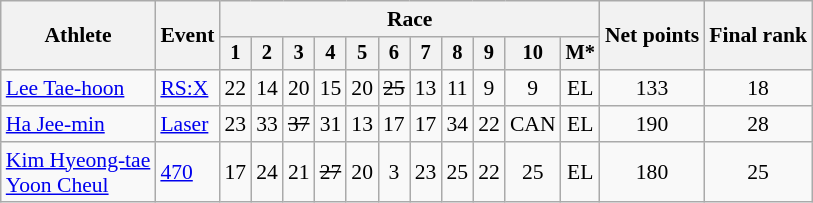<table class="wikitable" style="font-size:90%">
<tr>
<th rowspan=2>Athlete</th>
<th rowspan=2>Event</th>
<th colspan=11>Race</th>
<th rowspan=2>Net points</th>
<th rowspan=2>Final rank</th>
</tr>
<tr style="font-size:95%">
<th>1</th>
<th>2</th>
<th>3</th>
<th>4</th>
<th>5</th>
<th>6</th>
<th>7</th>
<th>8</th>
<th>9</th>
<th>10</th>
<th>M*</th>
</tr>
<tr align=center>
<td align=left><a href='#'>Lee Tae-hoon</a></td>
<td align=left><a href='#'>RS:X</a></td>
<td>22</td>
<td>14</td>
<td>20</td>
<td>15</td>
<td>20</td>
<td><s>25</s></td>
<td>13</td>
<td>11</td>
<td>9</td>
<td>9</td>
<td>EL</td>
<td>133</td>
<td>18</td>
</tr>
<tr align=center>
<td align=left><a href='#'>Ha Jee-min</a></td>
<td align=left><a href='#'>Laser</a></td>
<td>23</td>
<td>33</td>
<td><s>37</s></td>
<td>31</td>
<td>13</td>
<td>17</td>
<td>17</td>
<td>34</td>
<td>22</td>
<td>CAN</td>
<td>EL</td>
<td>190</td>
<td>28</td>
</tr>
<tr align=center>
<td align=left><a href='#'>Kim Hyeong-tae</a><br><a href='#'>Yoon Cheul</a></td>
<td align=left><a href='#'>470</a></td>
<td>17</td>
<td>24</td>
<td>21</td>
<td><s>27</s></td>
<td>20</td>
<td>3</td>
<td>23</td>
<td>25</td>
<td>22</td>
<td>25</td>
<td>EL</td>
<td>180</td>
<td>25</td>
</tr>
</table>
